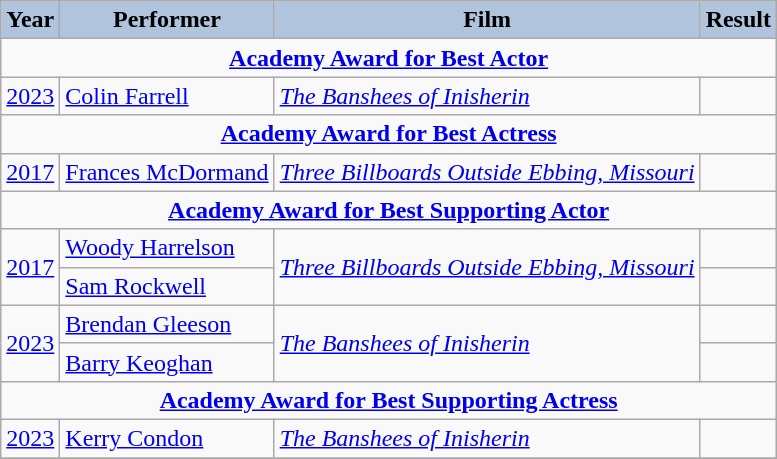<table class="wikitable">
<tr style="text-align:center;">
<th style="background:#B0C4DE;">Year</th>
<th style="background:#B0C4DE;">Performer</th>
<th style="background:#B0C4DE;">Film</th>
<th style="background:#B0C4DE;">Result</th>
</tr>
<tr>
<td colspan="8" style="text-align:center;"><strong><a href='#'>Academy Award for Best Actor</a></strong></td>
</tr>
<tr>
<td><a href='#'>2023</a></td>
<td><a href='#'>Colin Farrell</a></td>
<td><em><a href='#'>The Banshees of Inisherin</a></em></td>
<td></td>
</tr>
<tr>
<td colspan="8" style="text-align:center;"><strong><a href='#'>Academy Award for Best Actress</a></strong></td>
</tr>
<tr>
<td><a href='#'>2017</a></td>
<td><a href='#'>Frances McDormand</a></td>
<td><em><a href='#'>Three Billboards Outside Ebbing, Missouri</a></em></td>
<td></td>
</tr>
<tr>
<td colspan="8" style="text-align:center;"><strong><a href='#'>Academy Award for Best Supporting Actor</a></strong></td>
</tr>
<tr>
<td rowspan="2" align="center"><a href='#'>2017</a></td>
<td><a href='#'>Woody Harrelson</a></td>
<td rowspan="2"><em><a href='#'>Three Billboards Outside Ebbing, Missouri</a></em></td>
<td></td>
</tr>
<tr>
<td><a href='#'>Sam Rockwell</a></td>
<td></td>
</tr>
<tr>
<td rowspan="2" align="center"><a href='#'>2023</a></td>
<td><a href='#'>Brendan Gleeson</a></td>
<td rowspan="2"><em><a href='#'>The Banshees of Inisherin</a></em></td>
<td></td>
</tr>
<tr>
<td><a href='#'>Barry Keoghan</a></td>
<td></td>
</tr>
<tr>
<td colspan="8" style="text-align:center;"><strong><a href='#'>Academy Award for Best Supporting Actress</a></strong></td>
</tr>
<tr>
<td align="center"><a href='#'>2023</a></td>
<td><a href='#'>Kerry Condon</a></td>
<td><em><a href='#'>The Banshees of Inisherin</a></em></td>
<td></td>
</tr>
<tr>
</tr>
</table>
